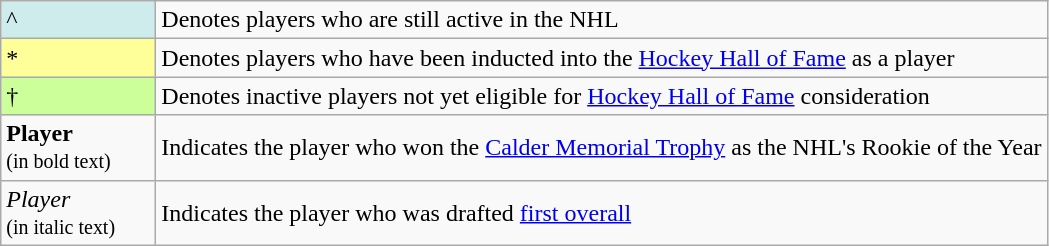<table class="wikitable">
<tr>
<td style="background:#cfecec; border:1px solid #aaa; width:6em;">^</td>
<td>Denotes players who are still active in the NHL</td>
</tr>
<tr>
<td style="background:#ff9; border:1px solid #aaa; width:6em;">*</td>
<td>Denotes players who have been inducted into the <a href='#'>Hockey Hall of Fame</a> as a player</td>
</tr>
<tr>
<td style="background:#ccff99; border:1px solid #aaa; width:6em">†</td>
<td>Denotes inactive players not yet eligible for <a href='#'>Hockey Hall of Fame</a> consideration</td>
</tr>
<tr>
<td><strong>Player</strong><br><small>(in bold text)</small></td>
<td>Indicates the player who won the <a href='#'>Calder Memorial Trophy</a> as the NHL's Rookie of the Year</td>
</tr>
<tr>
<td><em>Player</em><br><small>(in italic text)</small></td>
<td>Indicates the player who was drafted <a href='#'>first overall</a></td>
</tr>
</table>
